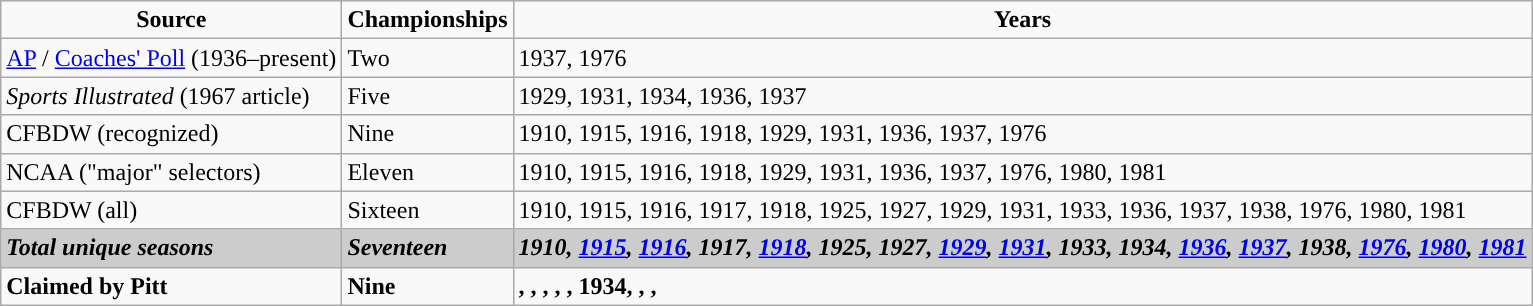<table class="wikitable">
<tr style="text-align:center;">
<td><strong>Source</strong></td>
<td><strong>Championships</strong></td>
<td><strong>Years</strong></td>
</tr>
<tr>
<td><a href='#'>AP</a> / <a href='#'>Coaches' Poll</a> (1936–present)</td>
<td>Two</td>
<td>1937, 1976</td>
</tr>
<tr>
<td><em>Sports Illustrated</em> (1967 article)</td>
<td>Five</td>
<td>1929, 1931, 1934, 1936, 1937</td>
</tr>
<tr>
<td>CFBDW (recognized)</td>
<td>Nine</td>
<td>1910, 1915, 1916, 1918, 1929, 1931, 1936, 1937, 1976</td>
</tr>
<tr>
<td>NCAA ("major" selectors)</td>
<td>Eleven</td>
<td>1910, 1915, 1916, 1918, 1929, 1931, 1936, 1937, 1976, 1980, 1981</td>
</tr>
<tr>
<td>CFBDW (all)</td>
<td>Sixteen</td>
<td>1910, 1915, 1916, 1917, 1918, 1925, 1927, 1929, 1931, 1933, 1936, 1937, 1938, 1976, 1980, 1981</td>
</tr>
<tr>
<td style="background:#ccc;"><strong><em>Total unique seasons</em></strong></td>
<td style="background:#ccc;"><strong><em>Seventeen</em></strong></td>
<td style="background:#ccc;"><strong><em>1910, <a href='#'>1915</a>, <a href='#'>1916</a>, 1917, <a href='#'>1918</a>, 1925, 1927, <a href='#'>1929</a>, <a href='#'>1931</a>, 1933, 1934, <a href='#'>1936</a>, <a href='#'>1937</a>, 1938, <a href='#'>1976</a>, <a href='#'>1980</a>, <a href='#'>1981</a></em></strong></td>
</tr>
<tr>
<td><strong>Claimed by Pitt</strong></td>
<td><strong>Nine</strong></td>
<td><strong><a href='#'></a>, <a href='#'></a>, <a href='#'></a>, <a href='#'></a>, <a href='#'></a>, 1934, <a href='#'></a>, <a href='#'></a>, <a href='#'></a></strong></td>
</tr>
</table>
